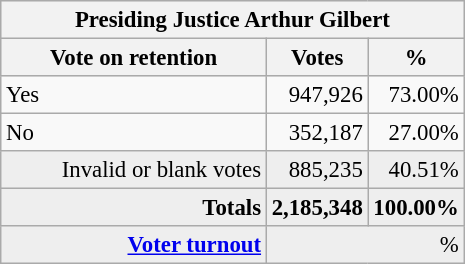<table class="wikitable" style="font-size: 95%;">
<tr style="background-color:#E9E9E9">
<th colspan=7>Presiding Justice Arthur Gilbert</th>
</tr>
<tr style="background-color:#E9E9E9">
<th style="width: 170px">Vote on retention</th>
<th style="width: 50px">Votes</th>
<th style="width: 40px">%</th>
</tr>
<tr>
<td>Yes</td>
<td align="right">947,926</td>
<td align="right">73.00%</td>
</tr>
<tr>
<td>No</td>
<td align="right">352,187</td>
<td align="right">27.00%</td>
</tr>
<tr bgcolor="#EEEEEE">
<td align="right">Invalid or blank votes</td>
<td align="right">885,235</td>
<td align="right">40.51%</td>
</tr>
<tr bgcolor="#EEEEEE">
<td align="right"><strong>Totals</strong></td>
<td align="right"><strong>2,185,348</strong></td>
<td align="right"><strong>100.00%</strong></td>
</tr>
<tr bgcolor="#EEEEEE">
<td align="right"><strong><a href='#'>Voter turnout</a></strong></td>
<td colspan="2" align="right">%</td>
</tr>
</table>
